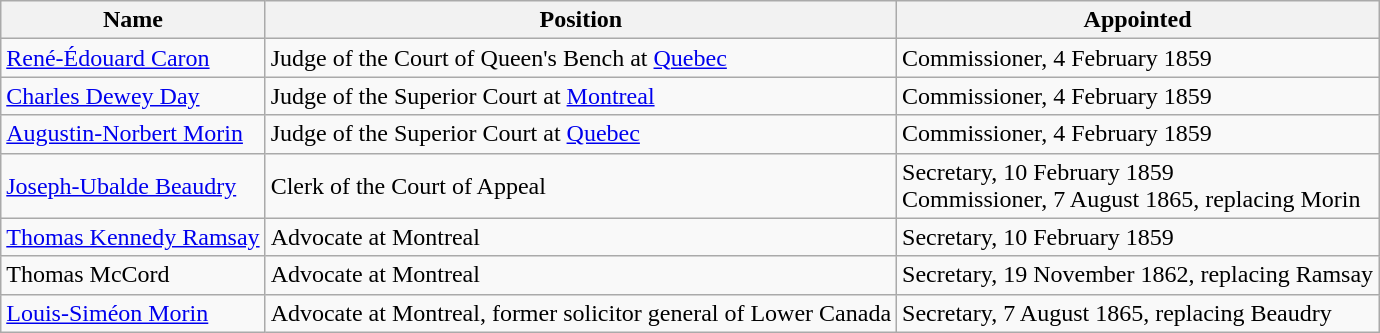<table class="wikitable">
<tr>
<th scope=col>Name</th>
<th scope=col>Position</th>
<th scope=col>Appointed</th>
</tr>
<tr>
<td><a href='#'>René-Édouard Caron</a></td>
<td>Judge of the Court of Queen's Bench at <a href='#'>Quebec</a></td>
<td>Commissioner, 4 February 1859</td>
</tr>
<tr>
<td><a href='#'>Charles Dewey Day</a></td>
<td>Judge of the Superior Court at <a href='#'>Montreal</a></td>
<td>Commissioner, 4 February 1859</td>
</tr>
<tr>
<td><a href='#'>Augustin-Norbert Morin</a></td>
<td>Judge of the Superior Court at <a href='#'>Quebec</a></td>
<td>Commissioner, 4 February 1859</td>
</tr>
<tr>
<td><a href='#'>Joseph-Ubalde Beaudry</a></td>
<td>Clerk of the Court of Appeal</td>
<td>Secretary, 10 February 1859<br>Commissioner, 7 August 1865, replacing Morin</td>
</tr>
<tr>
<td><a href='#'>Thomas Kennedy Ramsay</a></td>
<td>Advocate at Montreal</td>
<td>Secretary, 10 February 1859</td>
</tr>
<tr>
<td>Thomas McCord</td>
<td>Advocate at Montreal</td>
<td>Secretary, 19 November 1862, replacing Ramsay</td>
</tr>
<tr>
<td><a href='#'>Louis-Siméon Morin</a></td>
<td>Advocate at Montreal, former solicitor general of Lower Canada</td>
<td>Secretary, 7 August 1865, replacing Beaudry</td>
</tr>
</table>
